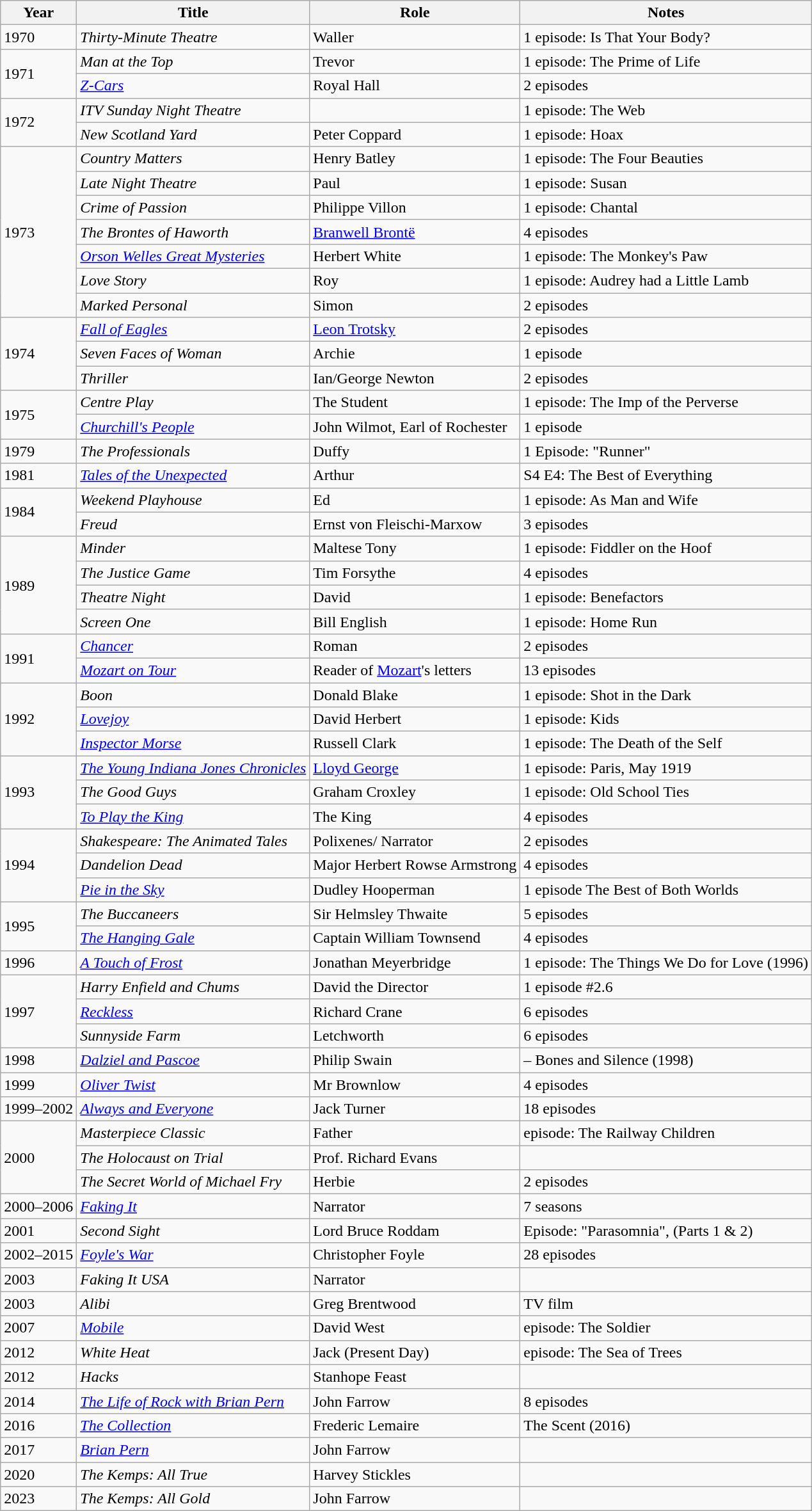<table class="wikitable sortable">
<tr>
<th>Year</th>
<th>Title</th>
<th>Role</th>
<th>Notes</th>
</tr>
<tr>
<td>1970</td>
<td><em>Thirty-Minute Theatre</em></td>
<td>Waller</td>
<td>1 episode: Is That Your Body?</td>
</tr>
<tr>
<td rowspan="2">1971</td>
<td><em>Man at the Top</em></td>
<td>Trevor</td>
<td>1 episode: The Prime of Life</td>
</tr>
<tr>
<td><em><a href='#'>Z-Cars</a></em></td>
<td>Royal Hall</td>
<td>2 episodes</td>
</tr>
<tr>
<td rowspan="2">1972</td>
<td><em>ITV Sunday Night Theatre</em></td>
<td></td>
<td>1 episode: The Web</td>
</tr>
<tr>
<td><em>New Scotland Yard</em></td>
<td>Peter Coppard</td>
<td>1 episode: Hoax</td>
</tr>
<tr>
<td rowspan="7">1973</td>
<td><em>Country Matters</em></td>
<td>Henry Batley</td>
<td>1 episode: The Four Beauties</td>
</tr>
<tr>
<td><em>Late Night Theatre</em></td>
<td>Paul</td>
<td>1 episode: Susan</td>
</tr>
<tr>
<td><em>Crime of Passion</em></td>
<td>Philippe Villon</td>
<td>1 episode: Chantal</td>
</tr>
<tr>
<td><em>The Brontes of Haworth</em></td>
<td><a href='#'>Branwell Brontë</a></td>
<td>4 episodes</td>
</tr>
<tr>
<td><em><a href='#'>Orson Welles Great Mysteries</a></em></td>
<td>Herbert White</td>
<td>1 episode: The Monkey's Paw</td>
</tr>
<tr>
<td><em>Love Story</em></td>
<td>Roy</td>
<td>1 episode: Audrey had a Little Lamb</td>
</tr>
<tr>
<td><em>Marked Personal</em></td>
<td>Simon</td>
<td>2 episodes</td>
</tr>
<tr>
<td rowspan="3">1974</td>
<td><em><a href='#'>Fall of Eagles</a></em></td>
<td><a href='#'>Leon Trotsky</a></td>
<td>2 episodes</td>
</tr>
<tr>
<td><em>Seven Faces of Woman</em></td>
<td>Archie</td>
<td>1 episode</td>
</tr>
<tr>
<td><em>Thriller</em></td>
<td>Ian/George Newton</td>
<td>2 episodes</td>
</tr>
<tr>
<td rowspan="2">1975</td>
<td><em>Centre Play</em></td>
<td>The Student</td>
<td>1 episode: The Imp of the Perverse</td>
</tr>
<tr>
<td><em><a href='#'>Churchill's People</a></em></td>
<td>John Wilmot, Earl of Rochester</td>
<td>1 episode</td>
</tr>
<tr>
<td>1979</td>
<td><em>The Professionals</em></td>
<td>Duffy</td>
<td>1 Episode: "Runner"</td>
</tr>
<tr>
<td>1981</td>
<td><em><a href='#'>Tales of the Unexpected</a></em></td>
<td>Arthur</td>
<td>S4 E4: The Best of Everything</td>
</tr>
<tr>
<td rowspan="2">1984</td>
<td><em>Weekend Playhouse</em></td>
<td>Ed</td>
<td>1 episode: As Man and Wife</td>
</tr>
<tr>
<td><em>Freud</em></td>
<td>Ernst von Fleischi-Marxow</td>
<td>3 episodes</td>
</tr>
<tr>
<td rowspan="4">1989</td>
<td><em>Minder</em></td>
<td>Maltese Tony</td>
<td>1 episode: Fiddler on the Hoof</td>
</tr>
<tr>
<td><em>The Justice Game</em></td>
<td>Tim Forsythe</td>
<td>4 episodes</td>
</tr>
<tr>
<td><em>Theatre Night</em></td>
<td>David</td>
<td>1 episode: Benefactors</td>
</tr>
<tr>
<td><em>Screen One</em></td>
<td>Bill English</td>
<td>1 episode: Home Run</td>
</tr>
<tr>
<td rowspan="2">1991</td>
<td><em><a href='#'>Chancer</a></em></td>
<td>Roman</td>
<td>2 episodes</td>
</tr>
<tr>
<td><em><a href='#'>Mozart on Tour</a></em></td>
<td>Reader of <a href='#'>Mozart</a>'s letters</td>
<td>13 episodes</td>
</tr>
<tr>
<td rowspan="3">1992</td>
<td><em>Boon</em></td>
<td>Donald Blake</td>
<td>1 episode: Shot in the Dark</td>
</tr>
<tr>
<td><em><a href='#'>Lovejoy</a></em></td>
<td>David Herbert</td>
<td>1 episode: Kids</td>
</tr>
<tr>
<td><em><a href='#'>Inspector Morse</a></em></td>
<td>Russell Clark</td>
<td>1 episode: The Death of the Self</td>
</tr>
<tr>
<td rowspan="3">1993</td>
<td><em><a href='#'>The Young Indiana Jones Chronicles</a></em></td>
<td><a href='#'>Lloyd George</a></td>
<td>1 episode: Paris, May 1919</td>
</tr>
<tr>
<td><em>The Good Guys</em></td>
<td>Graham Croxley</td>
<td>1 episode: Old School Ties</td>
</tr>
<tr>
<td><em><a href='#'>To Play the King</a></em></td>
<td>The King</td>
<td>4 episodes</td>
</tr>
<tr>
<td rowspan="3">1994</td>
<td><em>Shakespeare: The Animated Tales</em></td>
<td>Polixenes/ Narrator</td>
<td>2 episodes</td>
</tr>
<tr>
<td><em>Dandelion Dead</em></td>
<td>Major Herbert Rowse Armstrong</td>
<td>4 episodes</td>
</tr>
<tr>
<td><em><a href='#'>Pie in the Sky</a></em></td>
<td>Dudley Hooperman</td>
<td>1 episode The Best of Both Worlds</td>
</tr>
<tr>
<td rowspan="2">1995</td>
<td><em>The Buccaneers</em></td>
<td>Sir Helmsley Thwaite</td>
<td>5 episodes</td>
</tr>
<tr>
<td><em><a href='#'>The Hanging Gale</a></em></td>
<td>Captain William Townsend</td>
<td>4 episodes</td>
</tr>
<tr>
<td>1996</td>
<td><em><a href='#'>A Touch of Frost</a></em></td>
<td>Jonathan Meyerbridge</td>
<td>1 episode: The Things We Do for Love (1996)</td>
</tr>
<tr>
<td rowspan="3">1997</td>
<td><em>Harry Enfield and Chums</em></td>
<td>David the Director</td>
<td>1 episode #2.6</td>
</tr>
<tr>
<td><em><a href='#'>Reckless</a></em></td>
<td>Richard Crane</td>
<td>6 episodes</td>
</tr>
<tr>
<td><em>Sunnyside Farm</em></td>
<td>Letchworth</td>
<td>6 episodes</td>
</tr>
<tr>
<td>1998</td>
<td><em><a href='#'>Dalziel and Pascoe</a></em></td>
<td>Philip Swain</td>
<td>– Bones and Silence (1998)</td>
</tr>
<tr>
<td>1999</td>
<td><em><a href='#'>Oliver Twist</a></em></td>
<td>Mr Brownlow</td>
<td>4 episodes</td>
</tr>
<tr>
<td>1999–2002</td>
<td><em><a href='#'>Always and Everyone</a></em></td>
<td>Jack Turner</td>
<td>18 episodes</td>
</tr>
<tr>
<td rowspan="3">2000</td>
<td><em>Masterpiece Classic</em></td>
<td>Father</td>
<td>episode: The Railway Children</td>
</tr>
<tr>
<td><em>The Holocaust on Trial</em></td>
<td>Prof. Richard Evans</td>
<td></td>
</tr>
<tr>
<td><em>The Secret World of Michael Fry</em></td>
<td>Herbie</td>
<td>2 episodes</td>
</tr>
<tr>
<td>2000–2006</td>
<td><em><a href='#'>Faking It</a></em></td>
<td>Narrator</td>
<td>7 seasons</td>
</tr>
<tr>
<td rowspan="1">2001</td>
<td><em>Second Sight</em></td>
<td>Lord Bruce Roddam</td>
<td>Episode: "Parasomnia", (Parts 1 & 2)</td>
</tr>
<tr>
<td>2002–2015</td>
<td><em><a href='#'>Foyle's War</a></em></td>
<td>Christopher Foyle</td>
<td>28 episodes</td>
</tr>
<tr>
<td>2003</td>
<td><em>Faking It USA</em></td>
<td>Narrator</td>
</tr>
<tr>
<td>2003</td>
<td><em>Alibi</em></td>
<td>Greg Brentwood</td>
<td>TV film</td>
</tr>
<tr>
<td>2007</td>
<td><em><a href='#'>Mobile</a></em></td>
<td>David West</td>
<td>episode: The Soldier</td>
</tr>
<tr>
<td>2012</td>
<td><em>White Heat</em></td>
<td>Jack (Present Day)</td>
<td>episode: The Sea of Trees</td>
</tr>
<tr>
<td>2012</td>
<td><em>Hacks</em></td>
<td>Stanhope Feast</td>
<td></td>
</tr>
<tr>
<td>2014</td>
<td><em><a href='#'>The Life of Rock with Brian Pern</a></em></td>
<td>John Farrow</td>
<td>8 episodes</td>
</tr>
<tr>
<td>2016</td>
<td><em><a href='#'>The Collection</a></em></td>
<td>Frederic Lemaire</td>
<td>The Scent (2016)</td>
</tr>
<tr>
<td>2017</td>
<td><em><a href='#'>Brian Pern</a></em></td>
<td>John Farrow</td>
</tr>
<tr>
<td>2020</td>
<td><em>The Kemps: All True</em></td>
<td>Harvey Stickles</td>
<td></td>
</tr>
<tr>
<td>2023</td>
<td><em>The Kemps: All Gold</em></td>
<td>John Farrow</td>
<td></td>
</tr>
</table>
